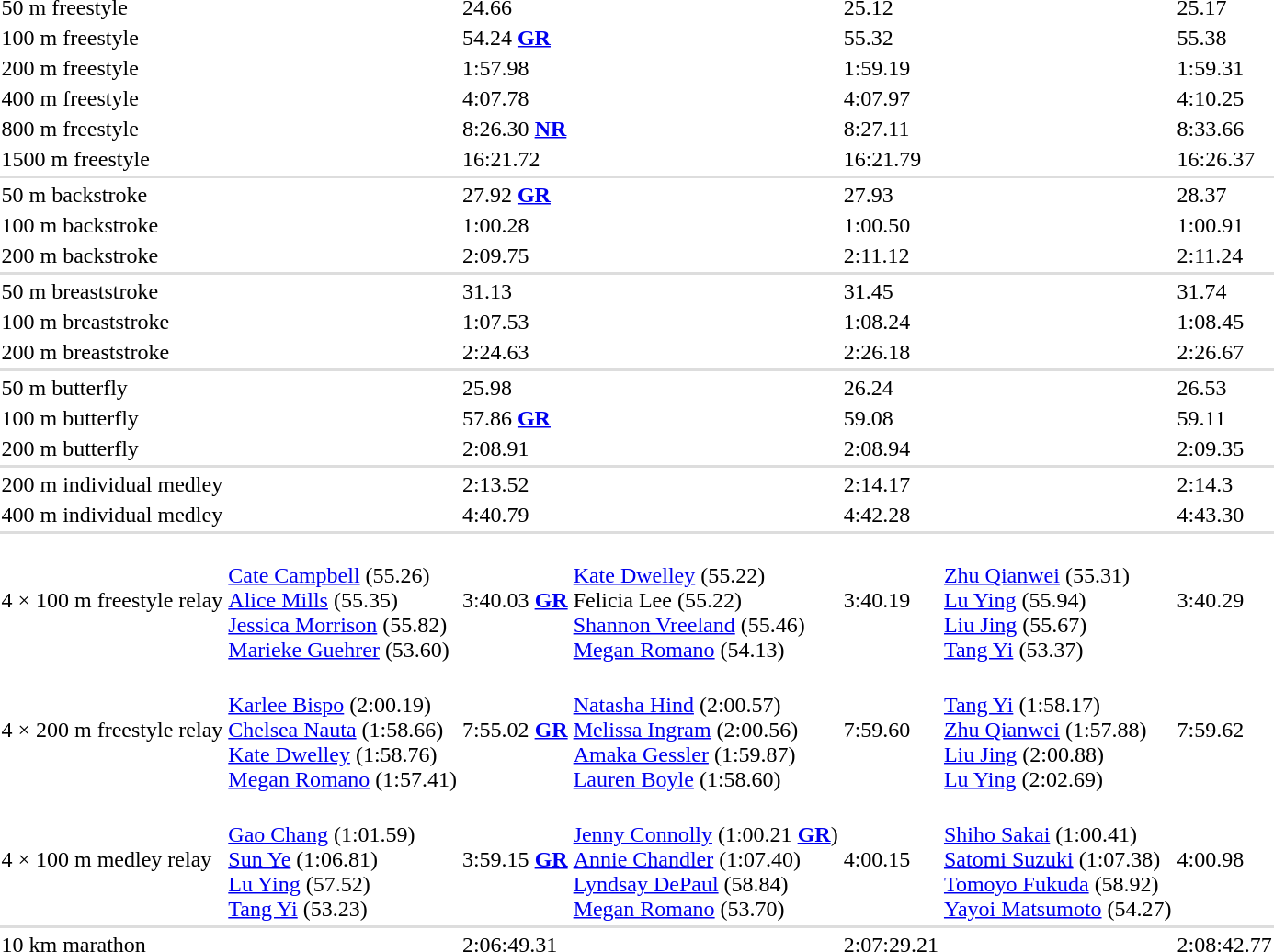<table>
<tr>
<td>50 m freestyle<br></td>
<td></td>
<td>24.66</td>
<td></td>
<td>25.12</td>
<td></td>
<td>25.17</td>
</tr>
<tr>
<td>100 m freestyle<br></td>
<td></td>
<td>54.24 <strong><a href='#'>GR</a></strong></td>
<td></td>
<td>55.32</td>
<td></td>
<td>55.38</td>
</tr>
<tr>
<td>200 m freestyle<br></td>
<td></td>
<td>1:57.98</td>
<td></td>
<td>1:59.19</td>
<td></td>
<td>1:59.31</td>
</tr>
<tr>
<td>400 m freestyle<br></td>
<td></td>
<td>4:07.78</td>
<td></td>
<td>4:07.97</td>
<td></td>
<td>4:10.25</td>
</tr>
<tr>
<td>800 m freestyle<br></td>
<td></td>
<td>8:26.30 <strong><a href='#'>NR</a></strong></td>
<td></td>
<td>8:27.11</td>
<td></td>
<td>8:33.66</td>
</tr>
<tr>
<td>1500 m freestyle<br></td>
<td></td>
<td>16:21.72</td>
<td></td>
<td>16:21.79</td>
<td></td>
<td>16:26.37</td>
</tr>
<tr bgcolor=#DDDDDD>
<td colspan=7></td>
</tr>
<tr>
<td>50 m backstroke<br></td>
<td></td>
<td>27.92  <strong><a href='#'>GR</a></strong></td>
<td></td>
<td>27.93</td>
<td></td>
<td>28.37</td>
</tr>
<tr>
<td>100 m backstroke<br></td>
<td></td>
<td>1:00.28</td>
<td></td>
<td>1:00.50</td>
<td></td>
<td>1:00.91</td>
</tr>
<tr>
<td>200 m backstroke<br></td>
<td></td>
<td>2:09.75</td>
<td></td>
<td>2:11.12</td>
<td></td>
<td>2:11.24</td>
</tr>
<tr bgcolor=#DDDDDD>
<td colspan=7></td>
</tr>
<tr>
<td>50 m breaststroke<br></td>
<td></td>
<td>31.13</td>
<td></td>
<td>31.45</td>
<td></td>
<td>31.74</td>
</tr>
<tr>
<td>100 m breaststroke<br></td>
<td></td>
<td>1:07.53</td>
<td></td>
<td>1:08.24</td>
<td></td>
<td>1:08.45</td>
</tr>
<tr>
<td>200 m breaststroke<br></td>
<td></td>
<td>2:24.63</td>
<td></td>
<td>2:26.18</td>
<td></td>
<td>2:26.67</td>
</tr>
<tr bgcolor=#DDDDDD>
<td colspan=7></td>
</tr>
<tr>
<td>50 m butterfly<br></td>
<td></td>
<td>25.98</td>
<td></td>
<td>26.24</td>
<td></td>
<td>26.53</td>
</tr>
<tr>
<td>100 m butterfly<br></td>
<td></td>
<td>57.86  <strong><a href='#'>GR</a></strong></td>
<td></td>
<td>59.08</td>
<td></td>
<td>59.11</td>
</tr>
<tr>
<td>200 m butterfly<br></td>
<td></td>
<td>2:08.91</td>
<td></td>
<td>2:08.94</td>
<td></td>
<td>2:09.35</td>
</tr>
<tr bgcolor=#DDDDDD>
<td colspan=7></td>
</tr>
<tr>
<td>200 m individual medley<br></td>
<td></td>
<td>2:13.52</td>
<td></td>
<td>2:14.17</td>
<td></td>
<td>2:14.3</td>
</tr>
<tr>
<td>400 m individual medley<br></td>
<td></td>
<td>4:40.79</td>
<td></td>
<td>4:42.28</td>
<td></td>
<td>4:43.30</td>
</tr>
<tr bgcolor=#DDDDDD>
<td colspan=7></td>
</tr>
<tr>
<td>4 × 100 m freestyle relay<br></td>
<td><br><a href='#'>Cate Campbell</a> (55.26)<br><a href='#'>Alice Mills</a> (55.35)<br><a href='#'>Jessica Morrison</a> (55.82) <br> <a href='#'>Marieke Guehrer</a> (53.60)</td>
<td>3:40.03  <strong><a href='#'>GR</a></strong></td>
<td><br><a href='#'>Kate Dwelley</a> (55.22) <br>Felicia Lee (55.22) <br><a href='#'>Shannon Vreeland</a> (55.46) <br> <a href='#'>Megan Romano</a> (54.13)</td>
<td>3:40.19</td>
<td><br><a href='#'>Zhu Qianwei</a> (55.31) <br><a href='#'>Lu Ying</a> (55.94) <br><a href='#'>Liu Jing</a> (55.67) <br> <a href='#'>Tang Yi</a> (53.37)</td>
<td>3:40.29</td>
</tr>
<tr>
<td>4 × 200 m freestyle relay<br></td>
<td><br><a href='#'>Karlee Bispo</a> (2:00.19)<br><a href='#'>Chelsea Nauta</a> (1:58.66)<br><a href='#'>Kate Dwelley</a> (1:58.76) <br> <a href='#'>Megan Romano</a> (1:57.41)</td>
<td>7:55.02  <strong><a href='#'>GR</a></strong></td>
<td><br><a href='#'>Natasha Hind</a> (2:00.57) <br><a href='#'>Melissa Ingram</a> (2:00.56) <br><a href='#'>Amaka Gessler</a> (1:59.87) <br> <a href='#'>Lauren Boyle</a> (1:58.60)</td>
<td>7:59.60</td>
<td><br><a href='#'>Tang Yi</a> (1:58.17) <br><a href='#'>Zhu Qianwei</a> (1:57.88) <br><a href='#'>Liu Jing</a> (2:00.88) <br> <a href='#'>Lu Ying</a> (2:02.69)</td>
<td>7:59.62</td>
</tr>
<tr>
<td>4 × 100 m medley relay<br></td>
<td><br><a href='#'>Gao Chang</a> (1:01.59)<br><a href='#'>Sun Ye</a> (1:06.81)<br><a href='#'>Lu Ying</a> (57.52) <br> <a href='#'>Tang Yi</a> (53.23)</td>
<td>3:59.15  <strong><a href='#'>GR</a></strong></td>
<td><br><a href='#'>Jenny Connolly</a> (1:00.21 <strong><a href='#'>GR</a></strong>)  <br><a href='#'>Annie Chandler</a> (1:07.40) <br><a href='#'>Lyndsay DePaul</a> (58.84) <br> <a href='#'>Megan Romano</a> (53.70)</td>
<td>4:00.15</td>
<td><br><a href='#'>Shiho Sakai</a> (1:00.41) <br><a href='#'>Satomi Suzuki</a> (1:07.38) <br><a href='#'>Tomoyo Fukuda</a> (58.92) <br> <a href='#'>Yayoi Matsumoto</a> (54.27)</td>
<td>4:00.98</td>
</tr>
<tr bgcolor=#DDDDDD>
<td colspan=7></td>
</tr>
<tr>
<td>10 km marathon<br></td>
<td></td>
<td>2:06:49.31</td>
<td></td>
<td>2:07:29.21</td>
<td></td>
<td>2:08:42.77</td>
</tr>
</table>
